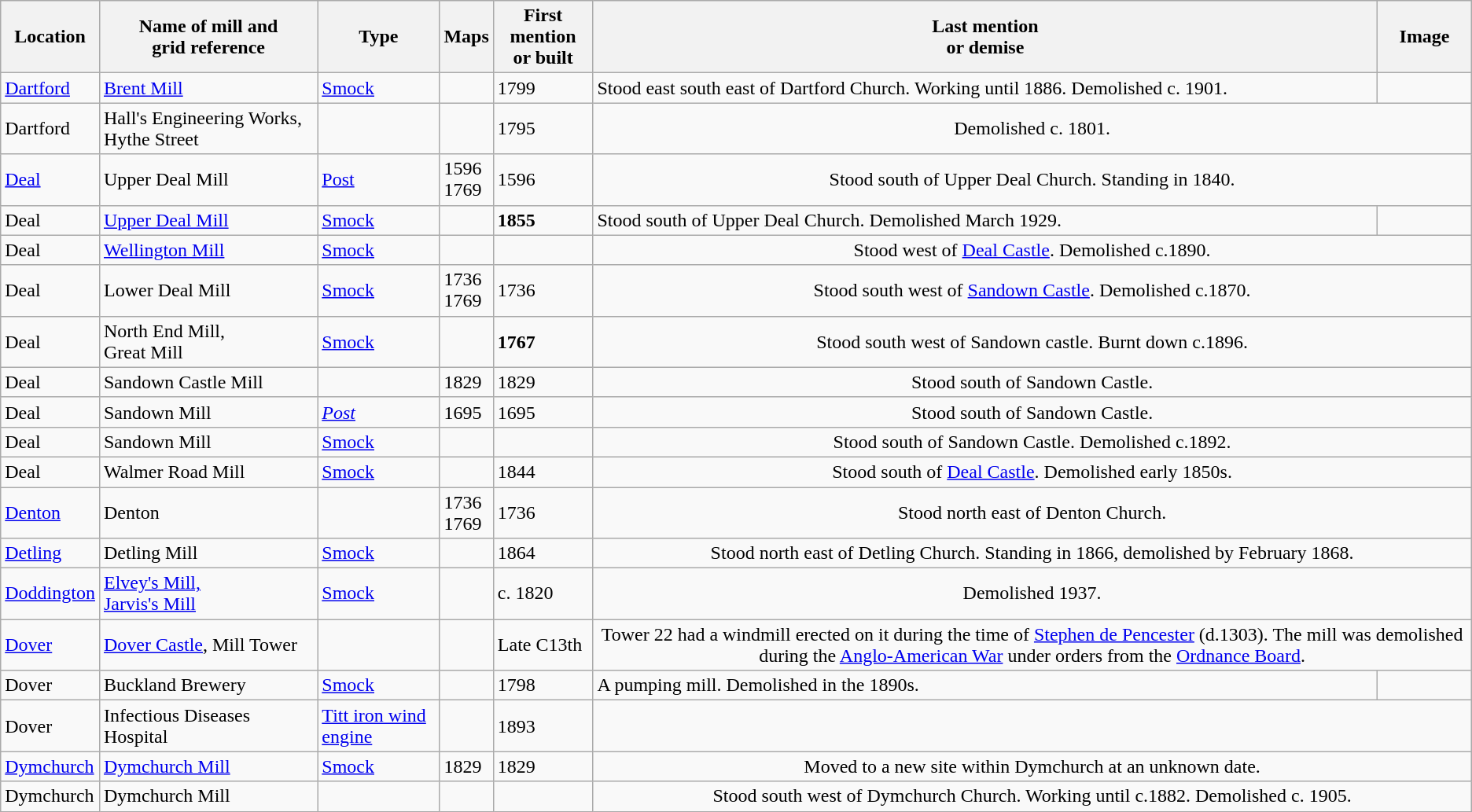<table class="wikitable">
<tr>
<th>Location</th>
<th>Name of mill and<br>grid reference</th>
<th>Type</th>
<th>Maps</th>
<th>First mention<br>or built</th>
<th>Last mention<br> or demise</th>
<th>Image</th>
</tr>
<tr>
<td><a href='#'>Dartford</a></td>
<td><a href='#'>Brent Mill</a></td>
<td><a href='#'>Smock</a></td>
<td></td>
<td>1799</td>
<td>Stood  east south east of Dartford Church. Working until 1886. Demolished c. 1901.</td>
<td></td>
</tr>
<tr>
<td>Dartford</td>
<td>Hall's Engineering Works, Hythe Street<br></td>
<td></td>
<td></td>
<td>1795</td>
<td colspan="2" style="text-align:center;">Demolished c. 1801.</td>
</tr>
<tr>
<td><a href='#'>Deal</a></td>
<td>Upper Deal Mill</td>
<td><a href='#'>Post</a></td>
<td>1596<br>1769</td>
<td>1596</td>
<td colspan="2" style="text-align:center;">Stood  south of Upper Deal Church. Standing in 1840.</td>
</tr>
<tr>
<td>Deal</td>
<td><a href='#'>Upper Deal Mill</a></td>
<td><a href='#'>Smock</a></td>
<td></td>
<td><strong>1855</strong></td>
<td>Stood  south of Upper Deal Church. Demolished March 1929.</td>
<td></td>
</tr>
<tr>
<td>Deal</td>
<td><a href='#'>Wellington Mill</a></td>
<td><a href='#'>Smock</a></td>
<td></td>
<td></td>
<td colspan="2" style="text-align:center;">Stood  west of <a href='#'>Deal Castle</a>. Demolished c.1890.</td>
</tr>
<tr>
<td>Deal</td>
<td>Lower Deal Mill</td>
<td><a href='#'>Smock</a></td>
<td>1736<br>1769</td>
<td>1736</td>
<td colspan="2" style="text-align:center;">Stood  south west of <a href='#'>Sandown Castle</a>. Demolished c.1870.</td>
</tr>
<tr>
<td>Deal</td>
<td>North End Mill,<br>Great Mill</td>
<td><a href='#'>Smock</a></td>
<td></td>
<td><strong>1767</strong></td>
<td colspan="2" style="text-align:center;">Stood  south west of Sandown castle. Burnt down c.1896.</td>
</tr>
<tr>
<td>Deal</td>
<td>Sandown Castle Mill</td>
<td></td>
<td>1829</td>
<td>1829</td>
<td colspan="2" style="text-align:center;">Stood  south of Sandown Castle.</td>
</tr>
<tr>
<td>Deal</td>
<td>Sandown Mill</td>
<td><em><a href='#'>Post</a></em></td>
<td>1695</td>
<td>1695</td>
<td colspan="2" style="text-align:center;">Stood  south of Sandown Castle.</td>
</tr>
<tr>
<td>Deal</td>
<td>Sandown Mill</td>
<td><a href='#'>Smock</a></td>
<td></td>
<td></td>
<td colspan="2" style="text-align:center;">Stood  south of Sandown Castle. Demolished c.1892.</td>
</tr>
<tr>
<td>Deal</td>
<td>Walmer Road Mill</td>
<td><a href='#'>Smock</a></td>
<td></td>
<td>1844</td>
<td colspan="2" style="text-align:center;">Stood  south of <a href='#'>Deal Castle</a>. Demolished early 1850s.</td>
</tr>
<tr>
<td><a href='#'>Denton</a></td>
<td>Denton</td>
<td></td>
<td>1736<br>1769</td>
<td>1736</td>
<td colspan="2" style="text-align:center;">Stood  north east of Denton Church.</td>
</tr>
<tr>
<td><a href='#'>Detling</a></td>
<td>Detling Mill</td>
<td><a href='#'>Smock</a></td>
<td></td>
<td>1864</td>
<td colspan="2" style="text-align:center;">Stood  north east of Detling Church. Standing in 1866, demolished by February 1868.</td>
</tr>
<tr>
<td><a href='#'>Doddington</a></td>
<td><a href='#'>Elvey's Mill,<br>Jarvis's Mill</a><br></td>
<td><a href='#'>Smock</a></td>
<td></td>
<td>c. 1820</td>
<td colspan="2" style="text-align:center;">Demolished 1937.</td>
</tr>
<tr>
<td><a href='#'>Dover</a></td>
<td><a href='#'>Dover Castle</a>, Mill Tower</td>
<td></td>
<td></td>
<td>Late C13th</td>
<td colspan="2" style="text-align:center;">Tower 22 had a windmill erected on it during the time of <a href='#'>Stephen de Pencester</a> (d.1303). The mill was demolished during the <a href='#'>Anglo-American War</a> under orders from the <a href='#'>Ordnance Board</a>.</td>
</tr>
<tr>
<td>Dover</td>
<td>Buckland Brewery</td>
<td><a href='#'>Smock</a></td>
<td></td>
<td>1798</td>
<td>A pumping mill. Demolished in the 1890s.</td>
<td></td>
</tr>
<tr>
<td>Dover</td>
<td>Infectious Diseases Hospital</td>
<td><a href='#'>Titt iron wind engine</a></td>
<td></td>
<td>1893</td>
<td colspan="2" style="text-align:center;"></td>
</tr>
<tr>
<td><a href='#'>Dymchurch</a></td>
<td><a href='#'>Dymchurch Mill</a></td>
<td><a href='#'>Smock</a></td>
<td>1829</td>
<td>1829</td>
<td colspan="2" style="text-align:center;">Moved  to a new site within Dymchurch at an unknown date.</td>
</tr>
<tr>
<td>Dymchurch</td>
<td>Dymchurch Mill</td>
<td></td>
<td></td>
<td></td>
<td colspan="2" style="text-align:center;">Stood  south west of Dymchurch Church. Working until c.1882. Demolished c. 1905.</td>
</tr>
</table>
